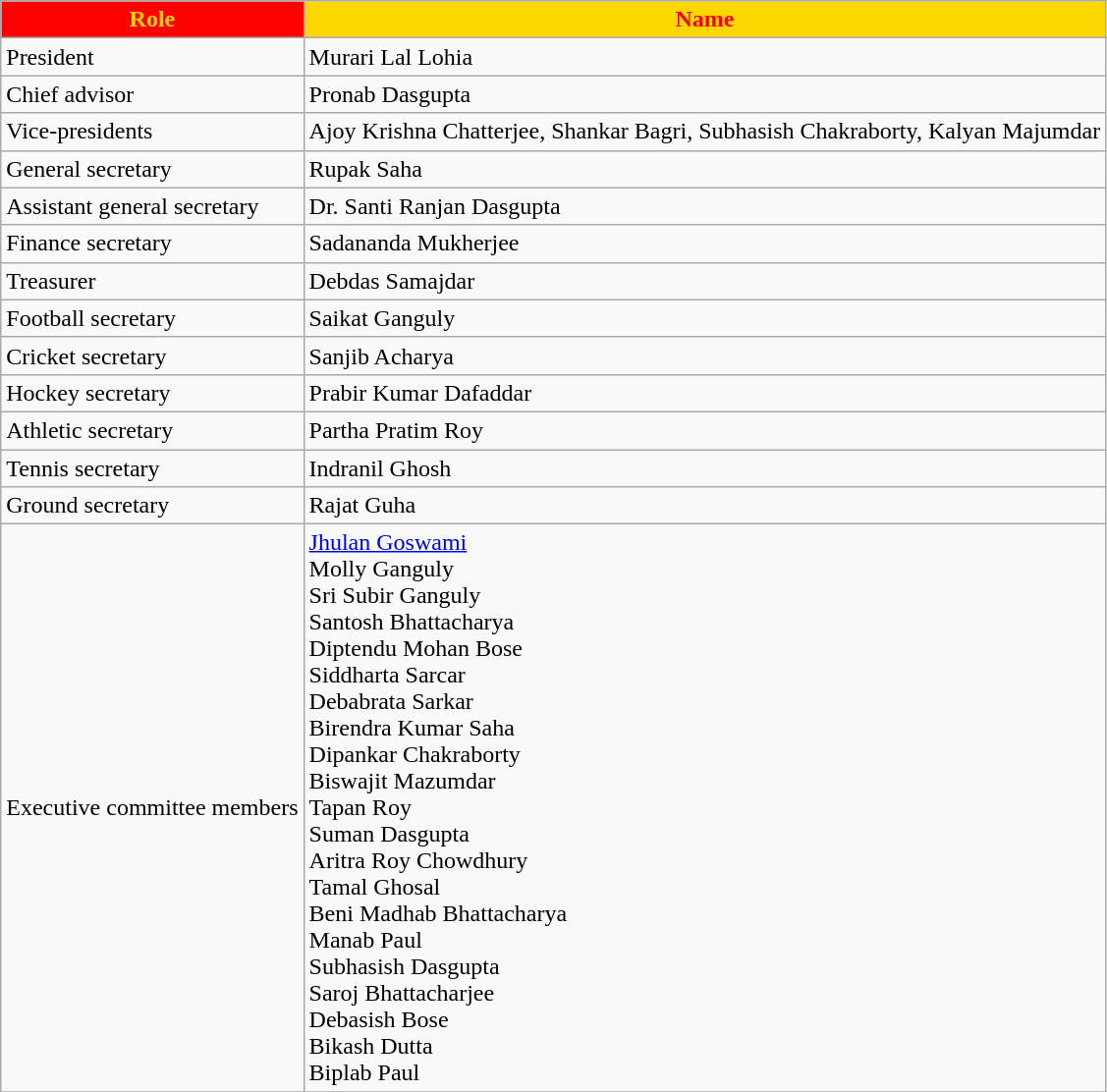<table class="wikitable">
<tr>
<th colspan="1" style="background:Red; color:Gold; text-align:center;">Role</th>
<th colspan="1" style="background:Gold; color:Red; text-align:center;">Name</th>
</tr>
<tr>
<td>President</td>
<td> Murari Lal Lohia</td>
</tr>
<tr>
<td>Chief advisor</td>
<td> Pronab Dasgupta</td>
</tr>
<tr>
<td>Vice-presidents</td>
<td> Ajoy Krishna Chatterjee, Shankar Bagri, Subhasish Chakraborty, Kalyan Majumdar</td>
</tr>
<tr>
<td>General secretary</td>
<td> Rupak Saha</td>
</tr>
<tr>
<td>Assistant general secretary</td>
<td> Dr. Santi Ranjan Dasgupta</td>
</tr>
<tr>
<td>Finance secretary</td>
<td> Sadananda Mukherjee</td>
</tr>
<tr>
<td>Treasurer</td>
<td> Debdas Samajdar</td>
</tr>
<tr>
<td>Football secretary</td>
<td> Saikat Ganguly</td>
</tr>
<tr>
<td>Cricket secretary</td>
<td> Sanjib Acharya</td>
</tr>
<tr>
<td>Hockey secretary</td>
<td> Prabir Kumar Dafaddar</td>
</tr>
<tr>
<td>Athletic secretary</td>
<td> Partha Pratim Roy</td>
</tr>
<tr>
<td>Tennis secretary</td>
<td> Indranil Ghosh</td>
</tr>
<tr>
<td>Ground secretary</td>
<td> Rajat Guha</td>
</tr>
<tr>
<td>Executive committee members</td>
<td> <a href='#'>Jhulan Goswami</a><br> Molly Ganguly<br> Sri Subir Ganguly<br> Santosh Bhattacharya<br> Diptendu Mohan Bose<br> Siddharta Sarcar<br> Debabrata Sarkar<br> Birendra Kumar Saha<br> Dipankar Chakraborty<br> Biswajit Mazumdar<br> Tapan Roy<br> Suman Dasgupta<br> Aritra Roy Chowdhury<br> Tamal Ghosal<br> Beni Madhab Bhattacharya<br> Manab Paul<br> Subhasish Dasgupta<br> Saroj Bhattacharjee<br> Debasish Bose<br> Bikash Dutta<br> Biplab Paul</td>
</tr>
<tr>
</tr>
</table>
